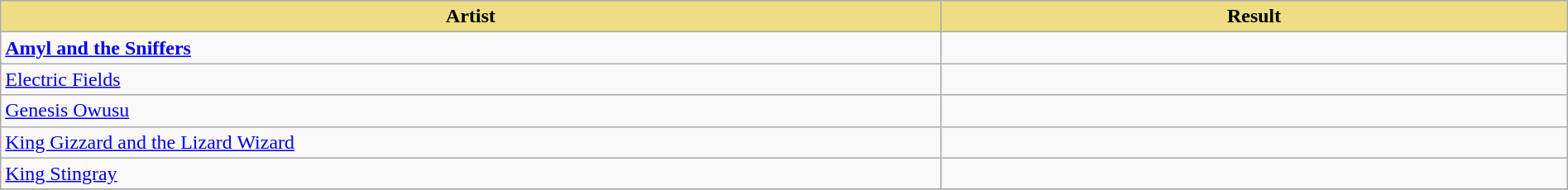<table class="wikitable" width=100%>
<tr>
<th style="width:15%;background:#EEDD82;">Artist</th>
<th style="width:10%;background:#EEDD82;">Result</th>
</tr>
<tr>
<td><strong><a href='#'>Amyl and the Sniffers</a></strong></td>
<td></td>
</tr>
<tr>
<td><a href='#'>Electric Fields</a></td>
<td></td>
</tr>
<tr>
<td><a href='#'>Genesis Owusu</a></td>
<td></td>
</tr>
<tr>
<td><a href='#'>King Gizzard and the Lizard Wizard</a></td>
<td></td>
</tr>
<tr>
<td><a href='#'>King Stingray</a></td>
<td></td>
</tr>
<tr>
</tr>
</table>
